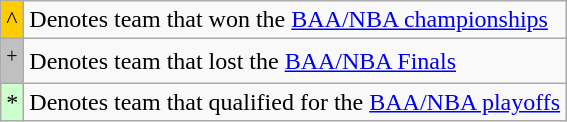<table class="wikitable">
<tr>
<td style="background:#FFCC00;">^</td>
<td>Denotes team that won the <a href='#'>BAA/NBA championships</a></td>
</tr>
<tr>
<td style="background:#C0C0C0;"><sup>+</sup></td>
<td>Denotes team that lost the <a href='#'>BAA/NBA Finals</a></td>
</tr>
<tr>
<td style="background:#CCFFCC;">*</td>
<td>Denotes team that qualified for the <a href='#'>BAA/NBA playoffs</a></td>
</tr>
</table>
